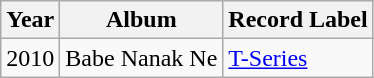<table class="wikitable sortable">
<tr>
<th>Year</th>
<th>Album</th>
<th>Record Label</th>
</tr>
<tr>
<td>2010</td>
<td>Babe Nanak Ne</td>
<td><a href='#'>T-Series</a></td>
</tr>
</table>
